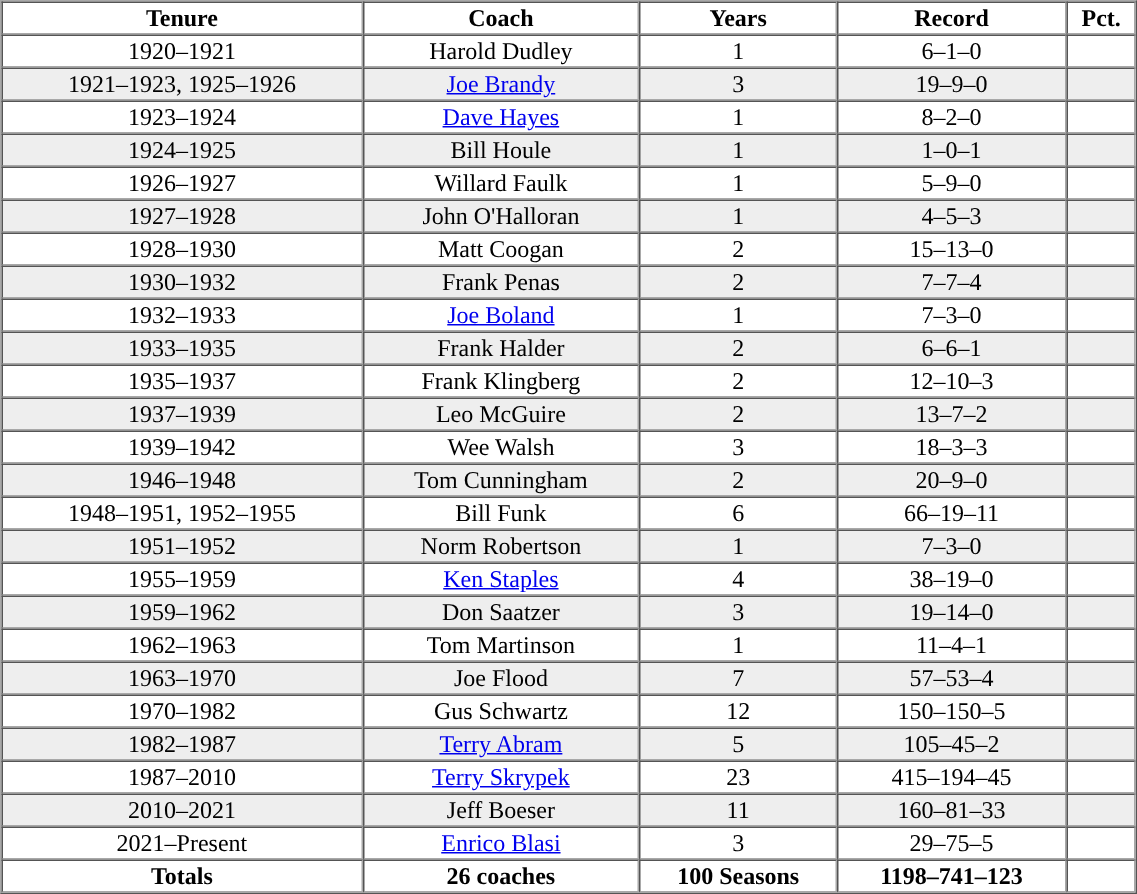<table cellpadding="1" border="1" cellspacing="0" width="60%">
<tr>
<th>Tenure</th>
<th>Coach</th>
<th>Years</th>
<th>Record</th>
<th>Pct.</th>
</tr>
<tr style="text-align:center;">
<td>1920–1921</td>
<td>Harold Dudley</td>
<td>1</td>
<td>6–1–0</td>
<td></td>
</tr>
<tr style="text-align:center;" bgcolor=eeeeee>
<td>1921–1923, 1925–1926</td>
<td><a href='#'>Joe Brandy</a></td>
<td>3</td>
<td>19–9–0</td>
<td></td>
</tr>
<tr style="text-align:center;">
<td>1923–1924</td>
<td><a href='#'>Dave Hayes</a></td>
<td>1</td>
<td>8–2–0</td>
<td></td>
</tr>
<tr style="text-align:center;" bgcolor=eeeeee>
<td>1924–1925</td>
<td>Bill Houle</td>
<td>1</td>
<td>1–0–1</td>
<td></td>
</tr>
<tr align=center>
<td>1926–1927</td>
<td>Willard Faulk</td>
<td>1</td>
<td>5–9–0</td>
<td></td>
</tr>
<tr style="text-align:center;" bgcolor=eeeeee>
<td>1927–1928</td>
<td>John O'Halloran</td>
<td>1</td>
<td>4–5–3</td>
<td></td>
</tr>
<tr style="text-align:center;">
<td>1928–1930</td>
<td>Matt Coogan</td>
<td>2</td>
<td>15–13–0</td>
<td></td>
</tr>
<tr style="text-align:center;" bgcolor=eeeeee>
<td>1930–1932</td>
<td>Frank Penas</td>
<td>2</td>
<td>7–7–4</td>
<td></td>
</tr>
<tr style="text-align:center;">
<td>1932–1933</td>
<td><a href='#'>Joe Boland</a></td>
<td>1</td>
<td>7–3–0</td>
<td></td>
</tr>
<tr style="text-align:center;" bgcolor=eeeeee>
<td>1933–1935</td>
<td>Frank Halder</td>
<td>2</td>
<td>6–6–1</td>
<td></td>
</tr>
<tr style="text-align:center;">
<td>1935–1937</td>
<td>Frank Klingberg</td>
<td>2</td>
<td>12–10–3</td>
<td></td>
</tr>
<tr style="text-align:center;" bgcolor=eeeeee>
<td>1937–1939</td>
<td>Leo McGuire</td>
<td>2</td>
<td>13–7–2</td>
<td></td>
</tr>
<tr style="text-align:center;">
<td>1939–1942</td>
<td>Wee Walsh</td>
<td>3</td>
<td>18–3–3</td>
<td></td>
</tr>
<tr style="text-align:center;" bgcolor=eeeeee>
<td>1946–1948</td>
<td>Tom Cunningham</td>
<td>2</td>
<td>20–9–0</td>
<td></td>
</tr>
<tr style="text-align:center;">
<td>1948–1951, 1952–1955</td>
<td>Bill Funk</td>
<td>6</td>
<td>66–19–11</td>
<td></td>
</tr>
<tr style="text-align:center;" bgcolor=eeeeee>
<td>1951–1952</td>
<td>Norm Robertson</td>
<td>1</td>
<td>7–3–0</td>
<td></td>
</tr>
<tr style="text-align:center;">
<td>1955–1959</td>
<td><a href='#'>Ken Staples</a></td>
<td>4</td>
<td>38–19–0</td>
<td></td>
</tr>
<tr style="text-align:center;" bgcolor=eeeeee>
<td>1959–1962</td>
<td>Don Saatzer</td>
<td>3</td>
<td>19–14–0</td>
<td></td>
</tr>
<tr style="text-align:center;">
<td>1962–1963</td>
<td>Tom Martinson</td>
<td>1</td>
<td>11–4–1</td>
<td></td>
</tr>
<tr style="text-align:center;" bgcolor=eeeeee>
<td>1963–1970</td>
<td>Joe Flood</td>
<td>7</td>
<td>57–53–4</td>
<td></td>
</tr>
<tr style="text-align:center;">
<td>1970–1982</td>
<td>Gus Schwartz</td>
<td>12</td>
<td>150–150–5</td>
<td></td>
</tr>
<tr style="text-align:center;" bgcolor=eeeeee>
<td>1982–1987</td>
<td><a href='#'>Terry Abram</a></td>
<td>5</td>
<td>105–45–2</td>
<td></td>
</tr>
<tr style="text-align:center;">
<td>1987–2010</td>
<td><a href='#'>Terry Skrypek</a></td>
<td>23</td>
<td>415–194–45</td>
<td></td>
</tr>
<tr style="text-align:center;" bgcolor=eeeeee>
<td>2010–2021</td>
<td>Jeff Boeser</td>
<td>11</td>
<td>160–81–33</td>
<td></td>
</tr>
<tr style="text-align:center;">
<td>2021–Present</td>
<td><a href='#'>Enrico Blasi</a></td>
<td>3</td>
<td>29–75–5</td>
<td></td>
</tr>
<tr style="text-align:center;">
<th>Totals</th>
<th>26 coaches</th>
<th>100 Seasons</th>
<th>1198–741–123</th>
<th></th>
</tr>
</table>
